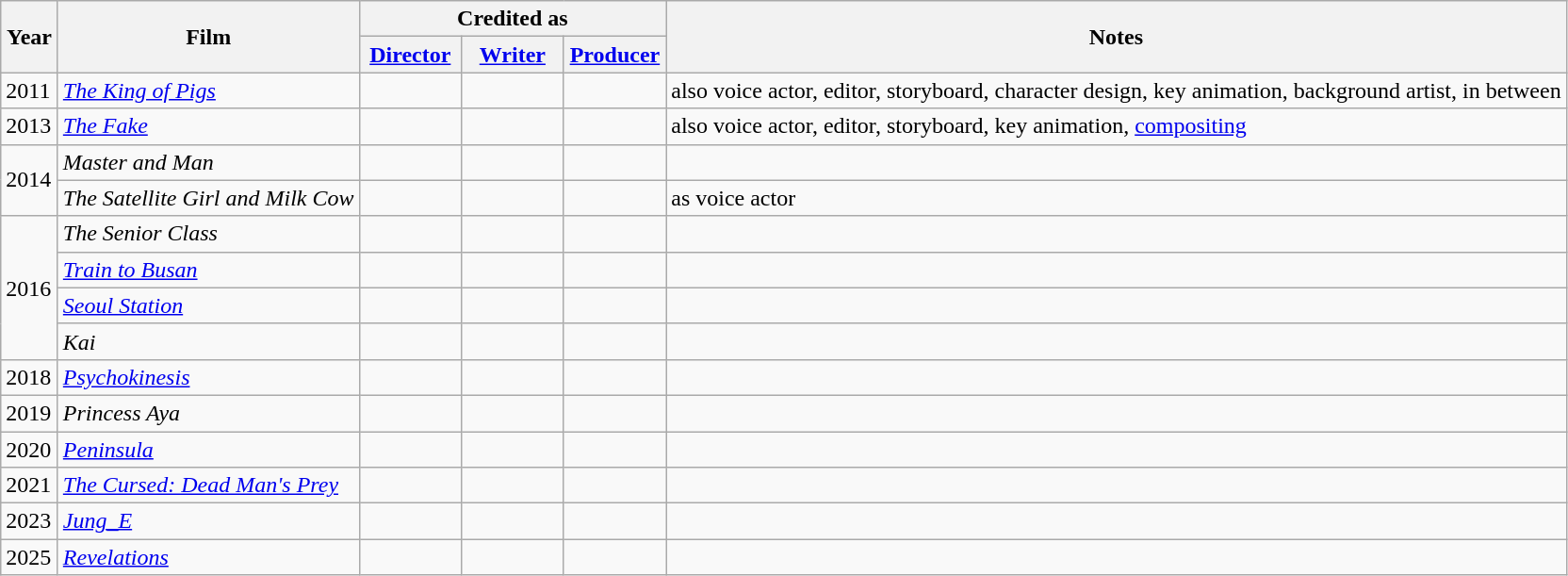<table class="wikitable sortable">
<tr>
<th rowspan="2" style="width:33px;">Year</th>
<th rowspan="2">Film</th>
<th colspan="3">Credited as</th>
<th class="unsortable" rowspan="2">Notes</th>
</tr>
<tr>
<th width=65><a href='#'>Director</a></th>
<th width=65><a href='#'>Writer</a></th>
<th width=65><a href='#'>Producer</a></th>
</tr>
<tr>
<td>2011</td>
<td><em><a href='#'>The King of Pigs</a></em></td>
<td></td>
<td></td>
<td></td>
<td>also voice actor, editor, storyboard, character design, key animation, background artist, in between</td>
</tr>
<tr>
<td>2013</td>
<td><em><a href='#'>The Fake</a></em></td>
<td></td>
<td></td>
<td></td>
<td>also voice actor, editor, storyboard, key animation, <a href='#'>compositing</a></td>
</tr>
<tr>
<td rowspan=2>2014</td>
<td><em>Master and Man</em></td>
<td></td>
<td></td>
<td></td>
<td></td>
</tr>
<tr>
<td><em>The Satellite Girl and Milk Cow</em></td>
<td></td>
<td></td>
<td></td>
<td>as voice actor</td>
</tr>
<tr>
<td rowspan=4>2016</td>
<td><em>The Senior Class</em></td>
<td></td>
<td></td>
<td></td>
<td></td>
</tr>
<tr>
<td><em><a href='#'>Train to Busan</a></em></td>
<td></td>
<td></td>
<td></td>
<td></td>
</tr>
<tr>
<td><em><a href='#'>Seoul Station</a></em></td>
<td></td>
<td></td>
<td></td>
<td></td>
</tr>
<tr>
<td><em>Kai</em></td>
<td></td>
<td></td>
<td></td>
<td></td>
</tr>
<tr>
<td>2018</td>
<td><em><a href='#'>Psychokinesis</a></em></td>
<td></td>
<td></td>
<td></td>
<td></td>
</tr>
<tr>
<td>2019</td>
<td><em>Princess Aya</em></td>
<td></td>
<td></td>
<td></td>
<td></td>
</tr>
<tr>
<td>2020</td>
<td><em><a href='#'>Peninsula</a></em></td>
<td></td>
<td></td>
<td></td>
<td></td>
</tr>
<tr>
<td>2021</td>
<td><em><a href='#'>The Cursed: Dead Man's Prey</a></em></td>
<td></td>
<td></td>
<td></td>
<td></td>
</tr>
<tr>
<td>2023</td>
<td><em><a href='#'>Jung_E</a></em></td>
<td></td>
<td></td>
<td></td>
<td></td>
</tr>
<tr>
<td>2025</td>
<td><em><a href='#'>Revelations</a></em></td>
<td></td>
<td></td>
<td></td>
<td></td>
</tr>
</table>
